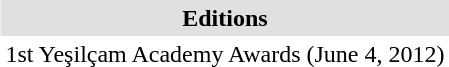<table align="right" class="toccolours" cellspacing="0" cellpadding="3">
<tr style="background: #e0e0e0">
<th>Editions</th>
</tr>
<tr>
<td>1st Yeşilçam Academy Awards (June 4, 2012)</td>
</tr>
</table>
